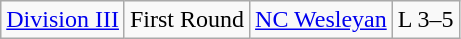<table class="wikitable">
<tr>
<td rowspan="5"><a href='#'>Division III</a></td>
<td>First Round</td>
<td><a href='#'>NC Wesleyan</a></td>
<td>L 3–5</td>
</tr>
</table>
